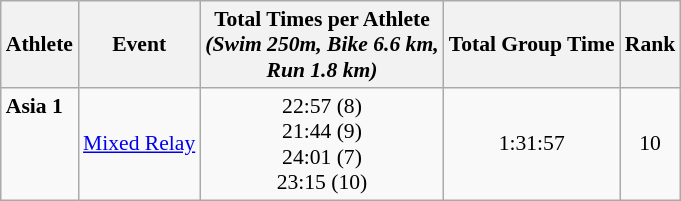<table class="wikitable" style="font-size:90%;">
<tr>
<th>Athlete</th>
<th>Event</th>
<th>Total Times per Athlete <br> <em>(Swim 250m, Bike 6.6 km, <br> Run 1.8 km)</th>
<th>Total Group Time</th>
<th>Rank</th>
</tr>
<tr align=center>
<td align=left><strong>Asia 1</strong><br><br><br><br></td>
<td align=left><a href='#'>Mixed Relay</a></td>
<td valign=bottom>22:57 (8)<br>21:44 (9)<br>24:01 (7)<br>23:15 (10)</td>
<td>1:31:57</td>
<td>10</td>
</tr>
</table>
